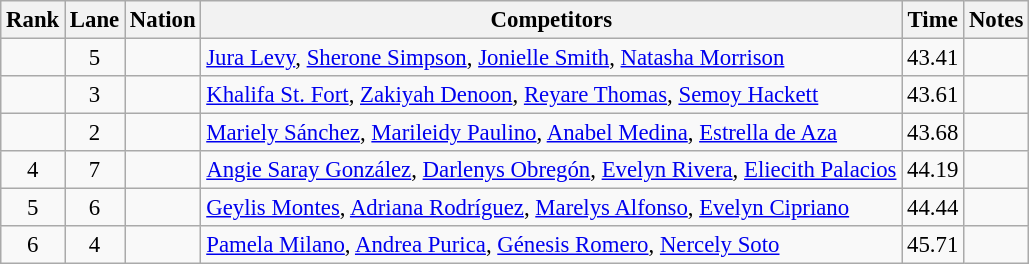<table class="wikitable sortable" style="text-align:center; font-size:95%">
<tr>
<th>Rank</th>
<th>Lane</th>
<th>Nation</th>
<th>Competitors</th>
<th>Time</th>
<th>Notes</th>
</tr>
<tr>
<td></td>
<td>5</td>
<td align=left></td>
<td align=left><a href='#'>Jura Levy</a>, <a href='#'>Sherone Simpson</a>, <a href='#'>Jonielle Smith</a>, <a href='#'>Natasha Morrison</a></td>
<td>43.41</td>
<td></td>
</tr>
<tr>
<td></td>
<td>3</td>
<td align=left></td>
<td align=left><a href='#'>Khalifa St. Fort</a>, <a href='#'>Zakiyah Denoon</a>, <a href='#'>Reyare Thomas</a>, <a href='#'>Semoy Hackett</a></td>
<td>43.61</td>
<td></td>
</tr>
<tr>
<td></td>
<td>2</td>
<td align=left></td>
<td align=left><a href='#'>Mariely Sánchez</a>, <a href='#'>Marileidy Paulino</a>, <a href='#'>Anabel Medina</a>, <a href='#'>Estrella de Aza</a></td>
<td>43.68</td>
<td><strong></strong></td>
</tr>
<tr>
<td>4</td>
<td>7</td>
<td align=left></td>
<td align=left><a href='#'>Angie Saray González</a>, <a href='#'>Darlenys Obregón</a>, <a href='#'>Evelyn Rivera</a>, <a href='#'>Eliecith Palacios</a></td>
<td>44.19</td>
<td><strong></strong></td>
</tr>
<tr>
<td>5</td>
<td>6</td>
<td align=left></td>
<td align=left><a href='#'>Geylis Montes</a>, <a href='#'>Adriana Rodríguez</a>, <a href='#'>Marelys Alfonso</a>, <a href='#'>Evelyn Cipriano</a></td>
<td>44.44</td>
<td></td>
</tr>
<tr>
<td>6</td>
<td>4</td>
<td align=left></td>
<td align=left><a href='#'>Pamela Milano</a>, <a href='#'>Andrea Purica</a>, <a href='#'>Génesis Romero</a>, <a href='#'>Nercely Soto</a></td>
<td>45.71</td>
<td></td>
</tr>
</table>
